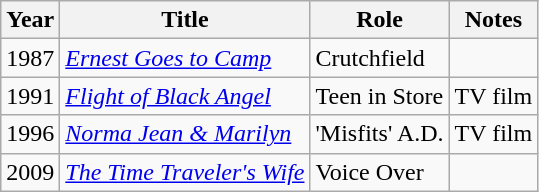<table class="wikitable">
<tr>
<th>Year</th>
<th>Title</th>
<th>Role</th>
<th>Notes</th>
</tr>
<tr>
<td>1987</td>
<td><em><a href='#'>Ernest Goes to Camp</a></em></td>
<td>Crutchfield</td>
<td></td>
</tr>
<tr>
<td>1991</td>
<td><em><a href='#'>Flight of Black Angel</a></em></td>
<td>Teen in Store</td>
<td>TV film</td>
</tr>
<tr>
<td>1996</td>
<td><em><a href='#'>Norma Jean & Marilyn</a></em></td>
<td>'Misfits' A.D.</td>
<td>TV film</td>
</tr>
<tr>
<td>2009</td>
<td><em><a href='#'>The Time Traveler's Wife</a></em></td>
<td>Voice Over</td>
<td></td>
</tr>
</table>
